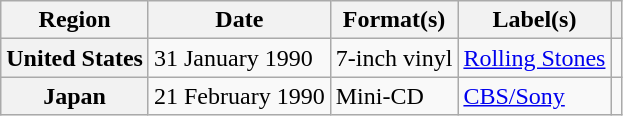<table class="wikitable plainrowheaders">
<tr>
<th scope="col">Region</th>
<th scope="col">Date</th>
<th scope="col">Format(s)</th>
<th scope="col">Label(s)</th>
<th scope="col"></th>
</tr>
<tr>
<th scope="row">United States</th>
<td>31 January 1990</td>
<td>7-inch vinyl</td>
<td><a href='#'>Rolling Stones</a></td>
<td></td>
</tr>
<tr>
<th scope="row">Japan</th>
<td>21 February 1990</td>
<td>Mini-CD</td>
<td><a href='#'>CBS/Sony</a></td>
<td></td>
</tr>
</table>
